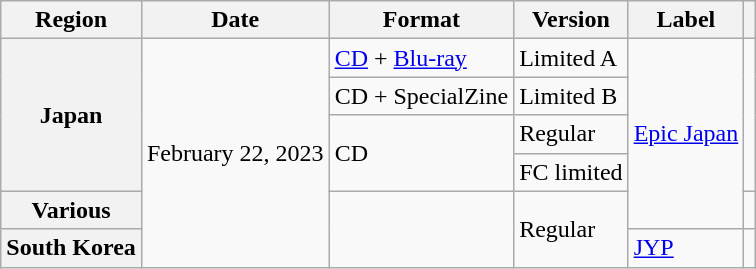<table class="wikitable plainrowheaders">
<tr>
<th scope="col">Region</th>
<th scope="col">Date</th>
<th scope="col">Format</th>
<th scope="col">Version</th>
<th scope="col">Label</th>
<th scope="col"></th>
</tr>
<tr>
<th scope="row" rowspan="4">Japan</th>
<td rowspan="6">February 22, 2023</td>
<td><a href='#'>CD</a> + <a href='#'>Blu-ray</a></td>
<td>Limited A</td>
<td rowspan="5"><a href='#'>Epic Japan</a></td>
<td style="text-align:center;" rowspan="4"></td>
</tr>
<tr>
<td>CD + SpecialZine</td>
<td>Limited B</td>
</tr>
<tr>
<td rowspan="2">CD</td>
<td>Regular</td>
</tr>
<tr>
<td>FC limited</td>
</tr>
<tr>
<th scope="row">Various</th>
<td rowspan="2"></td>
<td rowspan="2">Regular</td>
<td style="text-align:center;"></td>
</tr>
<tr>
<th scope="row">South Korea</th>
<td><a href='#'>JYP</a></td>
<td style="text-align:center;"></td>
</tr>
</table>
